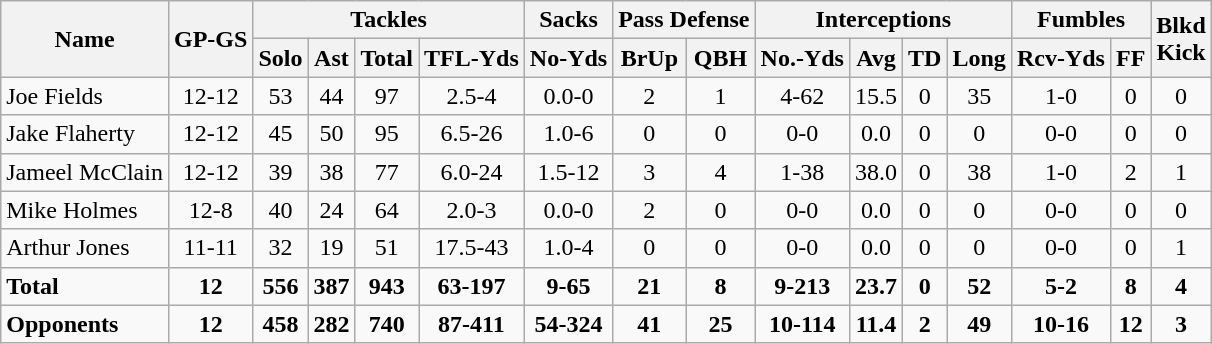<table class="wikitable" style="white-space:nowrap;">
<tr>
<th rowspan="2">Name</th>
<th rowspan="2">GP-GS</th>
<th colspan="4">Tackles</th>
<th>Sacks</th>
<th colspan="2">Pass Defense</th>
<th colspan="4">Interceptions</th>
<th colspan="2">Fumbles</th>
<th rowspan="2">Blkd<br>Kick</th>
</tr>
<tr>
<th>Solo</th>
<th>Ast</th>
<th>Total</th>
<th>TFL-Yds</th>
<th>No-Yds</th>
<th>BrUp</th>
<th>QBH</th>
<th>No.-Yds</th>
<th>Avg</th>
<th>TD</th>
<th>Long</th>
<th>Rcv-Yds</th>
<th>FF</th>
</tr>
<tr>
<td>Joe Fields</td>
<td align="center">12-12</td>
<td align="center">53</td>
<td align="center">44</td>
<td align="center">97</td>
<td align="center">2.5-4</td>
<td align="center">0.0-0</td>
<td align="center">2</td>
<td align="center">1</td>
<td align="center">4-62</td>
<td align="center">15.5</td>
<td align="center">0</td>
<td align="center">35</td>
<td align="center">1-0</td>
<td align="center">0</td>
<td align="center">0</td>
</tr>
<tr>
<td>Jake Flaherty</td>
<td align="center">12-12</td>
<td align="center">45</td>
<td align="center">50</td>
<td align="center">95</td>
<td align="center">6.5-26</td>
<td align="center">1.0-6</td>
<td align="center">0</td>
<td align="center">0</td>
<td align="center">0-0</td>
<td align="center">0.0</td>
<td align="center">0</td>
<td align="center">0</td>
<td align="center">0-0</td>
<td align="center">0</td>
<td align="center">0</td>
</tr>
<tr>
<td>Jameel McClain</td>
<td align="center">12-12</td>
<td align="center">39</td>
<td align="center">38</td>
<td align="center">77</td>
<td align="center">6.0-24</td>
<td align="center">1.5-12</td>
<td align="center">3</td>
<td align="center">4</td>
<td align="center">1-38</td>
<td align="center">38.0</td>
<td align="center">0</td>
<td align="center">38</td>
<td align="center">1-0</td>
<td align="center">2</td>
<td align="center">1</td>
</tr>
<tr>
<td>Mike Holmes</td>
<td align="center">12-8</td>
<td align="center">40</td>
<td align="center">24</td>
<td align="center">64</td>
<td align="center">2.0-3</td>
<td align="center">0.0-0</td>
<td align="center">2</td>
<td align="center">0</td>
<td align="center">0-0</td>
<td align="center">0.0</td>
<td align="center">0</td>
<td align="center">0</td>
<td align="center">0-0</td>
<td align="center">0</td>
<td align="center">0</td>
</tr>
<tr>
<td>Arthur Jones</td>
<td align="center">11-11</td>
<td align="center">32</td>
<td align="center">19</td>
<td align="center">51</td>
<td align="center">17.5-43</td>
<td align="center">1.0-4</td>
<td align="center">0</td>
<td align="center">0</td>
<td align="center">0-0</td>
<td align="center">0.0</td>
<td align="center">0</td>
<td align="center">0</td>
<td align="center">0-0</td>
<td align="center">0</td>
<td align="center">1</td>
</tr>
<tr>
<td><strong>Total</strong></td>
<td align="center"><strong>12</strong></td>
<td align="center"><strong>556</strong></td>
<td align="center"><strong>387</strong></td>
<td align="center"><strong>943</strong></td>
<td align="center"><strong>63-197</strong></td>
<td align="center"><strong>9-65</strong></td>
<td align="center"><strong>21</strong></td>
<td align="center"><strong>8</strong></td>
<td align="center"><strong>9-213</strong></td>
<td align="center"><strong>23.7</strong></td>
<td align="center"><strong>0</strong></td>
<td align="center"><strong>52</strong></td>
<td align="center"><strong>5-2</strong></td>
<td align="center"><strong>8</strong></td>
<td align="center"><strong>4</strong></td>
</tr>
<tr>
<td><strong>Opponents</strong></td>
<td align="center"><strong>12</strong></td>
<td align="center"><strong>458</strong></td>
<td align="center"><strong>282</strong></td>
<td align="center"><strong>740</strong></td>
<td align="center"><strong>87-411</strong></td>
<td align="center"><strong>54-324</strong></td>
<td align="center"><strong>41</strong></td>
<td align="center"><strong>25</strong></td>
<td align="center"><strong>10-114</strong></td>
<td align="center"><strong>11.4</strong></td>
<td align="center"><strong>2</strong></td>
<td align="center"><strong>49</strong></td>
<td align="center"><strong>10-16</strong></td>
<td align="center"><strong>12</strong></td>
<td align="center"><strong>3</strong></td>
</tr>
</table>
